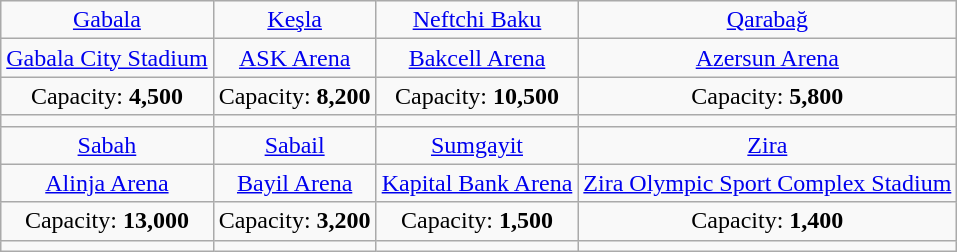<table class="wikitable" style="text-align:center">
<tr>
<td><a href='#'>Gabala</a></td>
<td><a href='#'>Keşla</a></td>
<td><a href='#'>Neftchi Baku</a></td>
<td><a href='#'>Qarabağ</a></td>
</tr>
<tr>
<td><a href='#'>Gabala City Stadium</a></td>
<td><a href='#'>ASK Arena</a></td>
<td><a href='#'>Bakcell Arena</a></td>
<td><a href='#'>Azersun Arena</a></td>
</tr>
<tr>
<td>Capacity: <strong>4,500</strong></td>
<td>Capacity: <strong>8,200</strong></td>
<td>Capacity: <strong>10,500</strong></td>
<td>Capacity: <strong>5,800</strong></td>
</tr>
<tr>
<td></td>
<td></td>
<td></td>
<td></td>
</tr>
<tr>
<td><a href='#'>Sabah</a></td>
<td><a href='#'>Sabail</a></td>
<td><a href='#'>Sumgayit</a></td>
<td><a href='#'>Zira</a></td>
</tr>
<tr>
<td><a href='#'>Alinja Arena</a></td>
<td><a href='#'>Bayil Arena</a></td>
<td><a href='#'>Kapital Bank Arena</a></td>
<td><a href='#'>Zira Olympic Sport Complex Stadium</a></td>
</tr>
<tr>
<td>Capacity: <strong>13,000</strong></td>
<td>Capacity: <strong>3,200</strong></td>
<td>Capacity: <strong>1,500</strong></td>
<td>Capacity: <strong>1,400</strong></td>
</tr>
<tr>
<td></td>
<td></td>
<td></td>
<td></td>
</tr>
</table>
